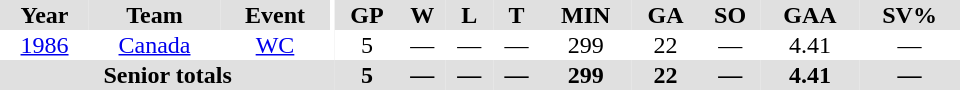<table border="0" cellpadding="1" cellspacing="0" ID="Table3" style="text-align:center; width:40em;">
<tr bgcolor="#e0e0e0">
<th>Year</th>
<th>Team</th>
<th>Event</th>
<th rowspan="99" bgcolor="#ffffff"></th>
<th>GP</th>
<th>W</th>
<th>L</th>
<th>T</th>
<th>MIN</th>
<th>GA</th>
<th>SO</th>
<th>GAA</th>
<th>SV%</th>
</tr>
<tr>
<td><a href='#'>1986</a></td>
<td><a href='#'>Canada</a></td>
<td><a href='#'>WC</a></td>
<td>5</td>
<td>—</td>
<td>—</td>
<td>—</td>
<td>299</td>
<td>22</td>
<td>—</td>
<td>4.41</td>
<td>—</td>
</tr>
<tr bgcolor="#e0e0e0">
<th colspan="4">Senior totals</th>
<th>5</th>
<th>—</th>
<th>—</th>
<th>—</th>
<th>299</th>
<th>22</th>
<th>—</th>
<th>4.41</th>
<th>—</th>
</tr>
</table>
